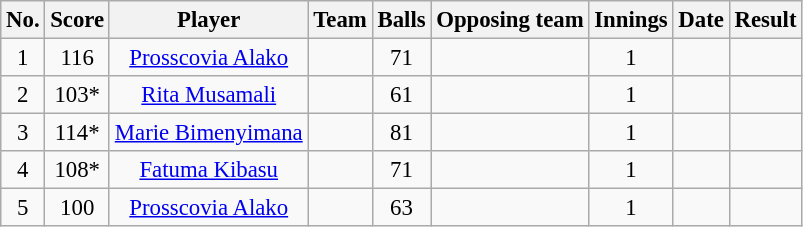<table class="wikitable sortable" style="font-size:95%">
<tr>
<th>No.</th>
<th>Score</th>
<th>Player</th>
<th>Team</th>
<th>Balls</th>
<th>Opposing team</th>
<th>Innings</th>
<th>Date</th>
<th>Result</th>
</tr>
<tr align="center" ;>
<td>1</td>
<td>116</td>
<td><a href='#'>Prosscovia Alako</a></td>
<td></td>
<td> 71</td>
<td></td>
<td>1</td>
<td></td>
<td></td>
</tr>
<tr align="center" ;>
<td>2</td>
<td>103*</td>
<td><a href='#'>Rita Musamali</a></td>
<td></td>
<td> 61</td>
<td></td>
<td>1</td>
<td></td>
<td></td>
</tr>
<tr align="center" ;>
<td>3</td>
<td>114*</td>
<td><a href='#'>Marie Bimenyimana</a></td>
<td></td>
<td> 81</td>
<td></td>
<td>1</td>
<td></td>
<td></td>
</tr>
<tr align="center" ;>
<td>4</td>
<td>108*</td>
<td><a href='#'>Fatuma Kibasu</a></td>
<td></td>
<td> 71</td>
<td></td>
<td>1</td>
<td></td>
<td></td>
</tr>
<tr align="center" ;>
<td>5</td>
<td>100</td>
<td><a href='#'>Prosscovia Alako</a></td>
<td></td>
<td> 63</td>
<td></td>
<td>1</td>
<td></td>
<td></td>
</tr>
</table>
